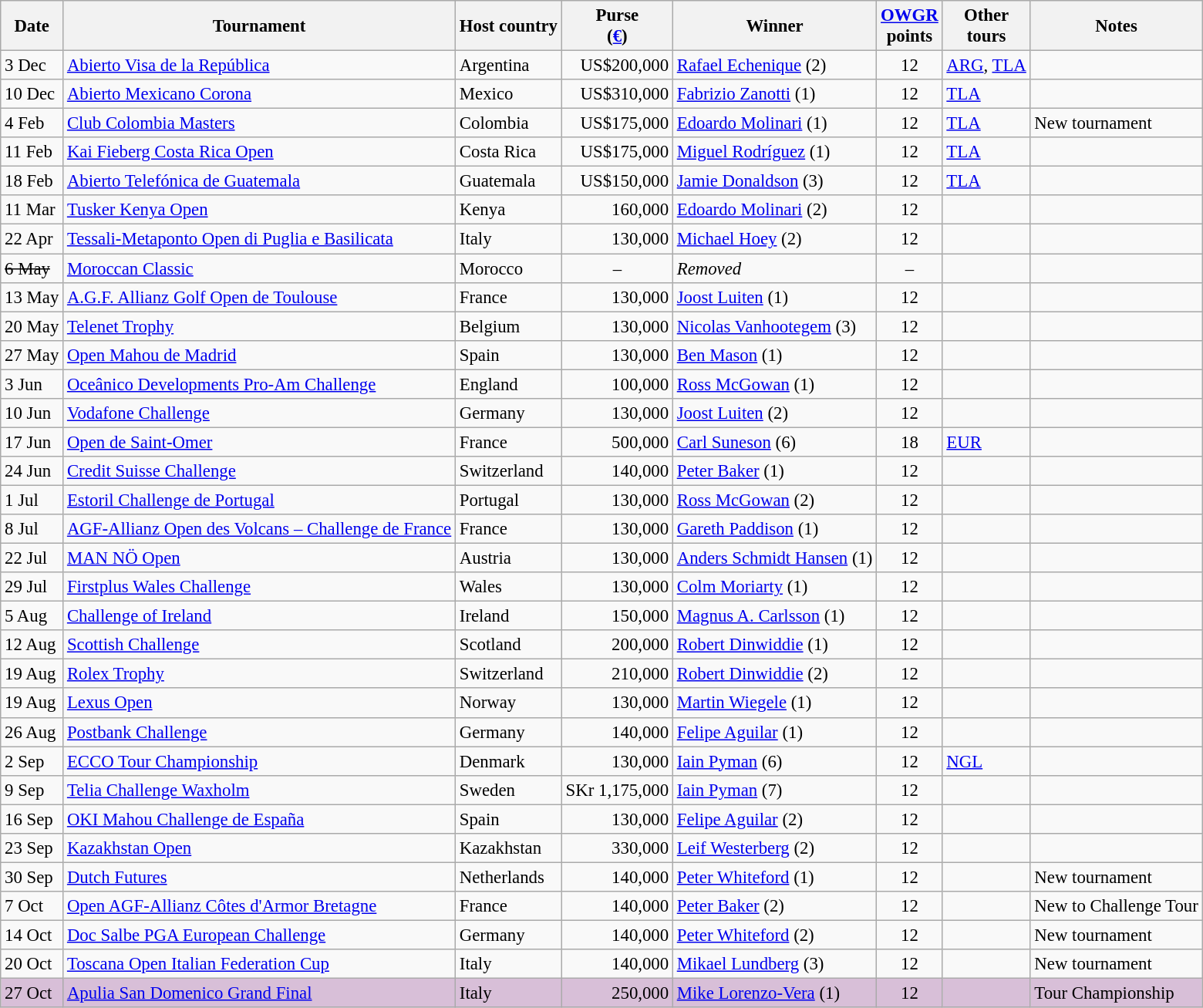<table class="wikitable" style="font-size:95%">
<tr>
<th>Date</th>
<th>Tournament</th>
<th>Host country</th>
<th>Purse<br>(<a href='#'>€</a>)</th>
<th>Winner</th>
<th><a href='#'>OWGR</a><br>points</th>
<th>Other<br>tours</th>
<th>Notes</th>
</tr>
<tr>
<td>3 Dec</td>
<td><a href='#'>Abierto Visa de la República</a></td>
<td>Argentina</td>
<td align=right>US$200,000</td>
<td> <a href='#'>Rafael Echenique</a> (2)</td>
<td align=center>12</td>
<td><a href='#'>ARG</a>, <a href='#'>TLA</a></td>
<td></td>
</tr>
<tr>
<td>10 Dec</td>
<td><a href='#'>Abierto Mexicano Corona</a></td>
<td>Mexico</td>
<td align=right>US$310,000</td>
<td> <a href='#'>Fabrizio Zanotti</a> (1)</td>
<td align=center>12</td>
<td><a href='#'>TLA</a></td>
<td></td>
</tr>
<tr>
<td>4 Feb</td>
<td><a href='#'>Club Colombia Masters</a></td>
<td>Colombia</td>
<td align=right>US$175,000</td>
<td> <a href='#'>Edoardo Molinari</a> (1)</td>
<td align=center>12</td>
<td><a href='#'>TLA</a></td>
<td>New tournament</td>
</tr>
<tr>
<td>11 Feb</td>
<td><a href='#'>Kai Fieberg Costa Rica Open</a></td>
<td>Costa Rica</td>
<td align=right>US$175,000</td>
<td> <a href='#'>Miguel Rodríguez</a> (1)</td>
<td align=center>12</td>
<td><a href='#'>TLA</a></td>
<td></td>
</tr>
<tr>
<td>18 Feb</td>
<td><a href='#'>Abierto Telefónica de Guatemala</a></td>
<td>Guatemala</td>
<td align=right>US$150,000</td>
<td> <a href='#'>Jamie Donaldson</a> (3)</td>
<td align=center>12</td>
<td><a href='#'>TLA</a></td>
<td></td>
</tr>
<tr>
<td>11 Mar</td>
<td><a href='#'>Tusker Kenya Open</a></td>
<td>Kenya</td>
<td align=right>160,000</td>
<td> <a href='#'>Edoardo Molinari</a> (2)</td>
<td align=center>12</td>
<td></td>
<td></td>
</tr>
<tr>
<td>22 Apr</td>
<td><a href='#'>Tessali-Metaponto Open di Puglia e Basilicata</a></td>
<td>Italy</td>
<td align=right>130,000</td>
<td> <a href='#'>Michael Hoey</a> (2)</td>
<td align=center>12</td>
<td></td>
<td></td>
</tr>
<tr>
<td><s>6 May</s></td>
<td><a href='#'>Moroccan Classic</a></td>
<td>Morocco</td>
<td align=center>–</td>
<td><em>Removed</em></td>
<td align=center>–</td>
<td></td>
<td></td>
</tr>
<tr>
<td>13 May</td>
<td><a href='#'>A.G.F. Allianz Golf Open de Toulouse</a></td>
<td>France</td>
<td align=right>130,000</td>
<td> <a href='#'>Joost Luiten</a> (1)</td>
<td align=center>12</td>
<td></td>
<td></td>
</tr>
<tr>
<td>20 May</td>
<td><a href='#'>Telenet Trophy</a></td>
<td>Belgium</td>
<td align=right>130,000</td>
<td> <a href='#'>Nicolas Vanhootegem</a> (3)</td>
<td align=center>12</td>
<td></td>
<td></td>
</tr>
<tr>
<td>27 May</td>
<td><a href='#'>Open Mahou de Madrid</a></td>
<td>Spain</td>
<td align=right>130,000</td>
<td> <a href='#'>Ben Mason</a> (1)</td>
<td align=center>12</td>
<td></td>
<td></td>
</tr>
<tr>
<td>3 Jun</td>
<td><a href='#'>Oceânico Developments Pro-Am Challenge</a></td>
<td>England</td>
<td align=right>100,000</td>
<td> <a href='#'>Ross McGowan</a> (1)</td>
<td align=center>12</td>
<td></td>
<td></td>
</tr>
<tr>
<td>10 Jun</td>
<td><a href='#'>Vodafone Challenge</a></td>
<td>Germany</td>
<td align=right>130,000</td>
<td> <a href='#'>Joost Luiten</a> (2)</td>
<td align=center>12</td>
<td></td>
<td></td>
</tr>
<tr>
<td>17 Jun</td>
<td><a href='#'>Open de Saint-Omer</a></td>
<td>France</td>
<td align=right>500,000</td>
<td> <a href='#'>Carl Suneson</a> (6)</td>
<td align=center>18</td>
<td><a href='#'>EUR</a></td>
<td></td>
</tr>
<tr>
<td>24 Jun</td>
<td><a href='#'>Credit Suisse Challenge</a></td>
<td>Switzerland</td>
<td align=right>140,000</td>
<td> <a href='#'>Peter Baker</a> (1)</td>
<td align=center>12</td>
<td></td>
<td></td>
</tr>
<tr>
<td>1 Jul</td>
<td><a href='#'>Estoril Challenge de Portugal</a></td>
<td>Portugal</td>
<td align=right>130,000</td>
<td> <a href='#'>Ross McGowan</a> (2)</td>
<td align=center>12</td>
<td></td>
<td></td>
</tr>
<tr>
<td>8 Jul</td>
<td><a href='#'>AGF-Allianz Open des Volcans – Challenge de France</a></td>
<td>France</td>
<td align=right>130,000</td>
<td> <a href='#'>Gareth Paddison</a> (1)</td>
<td align=center>12</td>
<td></td>
<td></td>
</tr>
<tr>
<td>22 Jul</td>
<td><a href='#'>MAN NÖ Open</a></td>
<td>Austria</td>
<td align=right>130,000</td>
<td> <a href='#'>Anders Schmidt Hansen</a> (1)</td>
<td align=center>12</td>
<td></td>
<td></td>
</tr>
<tr>
<td>29 Jul</td>
<td><a href='#'>Firstplus Wales Challenge</a></td>
<td>Wales</td>
<td align=right>130,000</td>
<td> <a href='#'>Colm Moriarty</a> (1)</td>
<td align=center>12</td>
<td></td>
<td></td>
</tr>
<tr>
<td>5 Aug</td>
<td><a href='#'>Challenge of Ireland</a></td>
<td>Ireland</td>
<td align=right>150,000</td>
<td> <a href='#'>Magnus A. Carlsson</a> (1)</td>
<td align=center>12</td>
<td></td>
<td></td>
</tr>
<tr>
<td>12 Aug</td>
<td><a href='#'>Scottish Challenge</a></td>
<td>Scotland</td>
<td align=right>200,000</td>
<td> <a href='#'>Robert Dinwiddie</a> (1)</td>
<td align=center>12</td>
<td></td>
<td></td>
</tr>
<tr>
<td>19 Aug</td>
<td><a href='#'>Rolex Trophy</a></td>
<td>Switzerland</td>
<td align=right>210,000</td>
<td> <a href='#'>Robert Dinwiddie</a> (2)</td>
<td align=center>12</td>
<td></td>
<td></td>
</tr>
<tr>
<td>19 Aug</td>
<td><a href='#'>Lexus Open</a></td>
<td>Norway</td>
<td align=right>130,000</td>
<td> <a href='#'>Martin Wiegele</a> (1)</td>
<td align=center>12</td>
<td></td>
<td></td>
</tr>
<tr>
<td>26 Aug</td>
<td><a href='#'>Postbank Challenge</a></td>
<td>Germany</td>
<td align=right>140,000</td>
<td> <a href='#'>Felipe Aguilar</a> (1)</td>
<td align=center>12</td>
<td></td>
<td></td>
</tr>
<tr>
<td>2 Sep</td>
<td><a href='#'>ECCO Tour Championship</a></td>
<td>Denmark</td>
<td align=right>130,000</td>
<td> <a href='#'>Iain Pyman</a> (6)</td>
<td align=center>12</td>
<td><a href='#'>NGL</a></td>
<td></td>
</tr>
<tr>
<td>9 Sep</td>
<td><a href='#'>Telia Challenge Waxholm</a></td>
<td>Sweden</td>
<td align=right>SKr 1,175,000</td>
<td> <a href='#'>Iain Pyman</a> (7)</td>
<td align=center>12</td>
<td></td>
<td></td>
</tr>
<tr>
<td>16 Sep</td>
<td><a href='#'>OKI Mahou Challenge de España</a></td>
<td>Spain</td>
<td align=right>130,000</td>
<td> <a href='#'>Felipe Aguilar</a> (2)</td>
<td align=center>12</td>
<td></td>
<td></td>
</tr>
<tr>
<td>23 Sep</td>
<td><a href='#'>Kazakhstan Open</a></td>
<td>Kazakhstan</td>
<td align=right>330,000</td>
<td> <a href='#'>Leif Westerberg</a> (2)</td>
<td align=center>12</td>
<td></td>
<td></td>
</tr>
<tr>
<td>30 Sep</td>
<td><a href='#'>Dutch Futures</a></td>
<td>Netherlands</td>
<td align=right>140,000</td>
<td> <a href='#'>Peter Whiteford</a> (1)</td>
<td align=center>12</td>
<td></td>
<td>New tournament</td>
</tr>
<tr>
<td>7 Oct</td>
<td><a href='#'>Open AGF-Allianz Côtes d'Armor Bretagne</a></td>
<td>France</td>
<td align=right>140,000</td>
<td> <a href='#'>Peter Baker</a> (2)</td>
<td align=center>12</td>
<td></td>
<td>New to Challenge Tour</td>
</tr>
<tr>
<td>14 Oct</td>
<td><a href='#'>Doc Salbe PGA European Challenge</a></td>
<td>Germany</td>
<td align=right>140,000</td>
<td> <a href='#'>Peter Whiteford</a> (2)</td>
<td align=center>12</td>
<td></td>
<td>New tournament</td>
</tr>
<tr>
<td>20 Oct</td>
<td><a href='#'>Toscana Open Italian Federation Cup</a></td>
<td>Italy</td>
<td align=right>140,000</td>
<td> <a href='#'>Mikael Lundberg</a> (3)</td>
<td align=center>12</td>
<td></td>
<td>New tournament</td>
</tr>
<tr style="background:thistle;">
<td>27 Oct</td>
<td><a href='#'>Apulia San Domenico Grand Final</a></td>
<td>Italy</td>
<td align=right>250,000</td>
<td> <a href='#'>Mike Lorenzo-Vera</a> (1)</td>
<td align=center>12</td>
<td></td>
<td>Tour Championship</td>
</tr>
</table>
